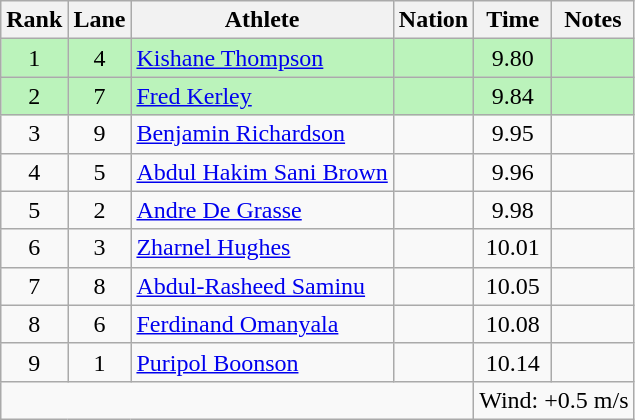<table class="wikitable sortable" style="text-align:center;">
<tr>
<th scope="col">Rank</th>
<th scope="col">Lane</th>
<th scope="col">Athlete</th>
<th scope="col">Nation</th>
<th scope="col">Time</th>
<th scope="col">Notes</th>
</tr>
<tr bgcolor="#bbf3bb">
<td>1</td>
<td>4</td>
<td align=left><a href='#'>Kishane Thompson</a></td>
<td align=left></td>
<td>9.80</td>
<td></td>
</tr>
<tr bgcolor="#bbf3bb">
<td>2</td>
<td>7</td>
<td align=left><a href='#'>Fred Kerley</a></td>
<td align=left></td>
<td>9.84</td>
<td></td>
</tr>
<tr>
<td>3</td>
<td>9</td>
<td align=left><a href='#'>Benjamin Richardson</a></td>
<td align=left></td>
<td>9.95</td>
<td></td>
</tr>
<tr>
<td>4</td>
<td>5</td>
<td align=left><a href='#'>Abdul Hakim Sani Brown</a></td>
<td align=left></td>
<td>9.96</td>
<td></td>
</tr>
<tr>
<td>5</td>
<td>2</td>
<td align=left><a href='#'>Andre De Grasse</a></td>
<td align=left></td>
<td>9.98</td>
<td></td>
</tr>
<tr>
<td>6</td>
<td>3</td>
<td align=left><a href='#'>Zharnel Hughes</a></td>
<td align=left></td>
<td>10.01</td>
<td></td>
</tr>
<tr>
<td>7</td>
<td>8</td>
<td align=left><a href='#'>Abdul-Rasheed Saminu</a></td>
<td align=left></td>
<td>10.05</td>
<td></td>
</tr>
<tr>
<td>8</td>
<td>6</td>
<td align=left><a href='#'>Ferdinand Omanyala</a></td>
<td align=left></td>
<td>10.08</td>
<td></td>
</tr>
<tr>
<td>9</td>
<td>1</td>
<td align=left><a href='#'>Puripol Boonson</a></td>
<td align=left></td>
<td>10.14</td>
<td></td>
</tr>
<tr class="sortbottom">
<td colspan="4"></td>
<td colspan="2" style="text-align:left;">Wind: +0.5 m/s</td>
</tr>
</table>
